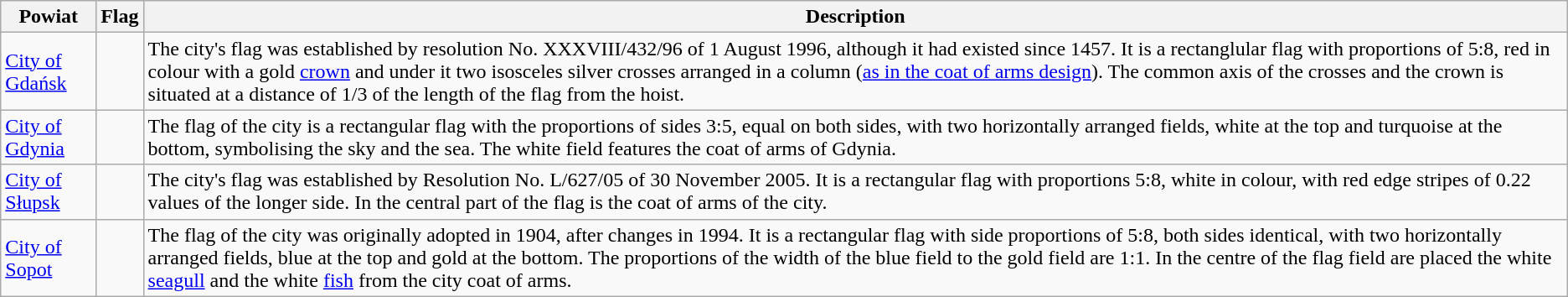<table class="wikitable">
<tr>
<th>Powiat</th>
<th>Flag</th>
<th>Description</th>
</tr>
<tr>
<td><a href='#'>City of Gdańsk</a></td>
<td></td>
<td>The city's flag was established by resolution No. XXXVIII/432/96 of 1 August 1996, although it had existed since 1457. It is a rectanglular flag with proportions of 5:8, red in colour with a gold <a href='#'>crown</a> and under it two isosceles silver crosses arranged in a column (<a href='#'>as in the coat of arms design</a>). The common axis of the crosses and the crown is situated at a distance of 1/3 of the length of the flag from the hoist.</td>
</tr>
<tr>
<td><a href='#'>City of Gdynia</a></td>
<td></td>
<td>The flag of the city is a rectangular flag with the proportions of sides 3:5, equal on both sides, with two horizontally arranged fields, white at the top and turquoise at the bottom, symbolising the sky and the sea. The white field features the coat of arms of Gdynia.</td>
</tr>
<tr>
<td><a href='#'>City of Słupsk</a></td>
<td></td>
<td>The city's flag was established by Resolution No. L/627/05 of 30 November 2005. It is a rectangular flag with proportions 5:8, white in colour, with red edge stripes of 0.22 values of the longer side. In the central part of the flag is the coat of arms of the city.</td>
</tr>
<tr>
<td><a href='#'>City of Sopot</a></td>
<td></td>
<td>The flag of the city was originally adopted in 1904, after changes in 1994. It is a rectangular flag with side proportions of 5:8, both sides identical, with two horizontally arranged fields, blue at the top and gold at the bottom. The proportions of the width of the blue field to the gold field are 1:1. In the centre of the flag field are placed the white <a href='#'>seagull</a> and the white <a href='#'>fish</a> from the city coat of arms.</td>
</tr>
</table>
